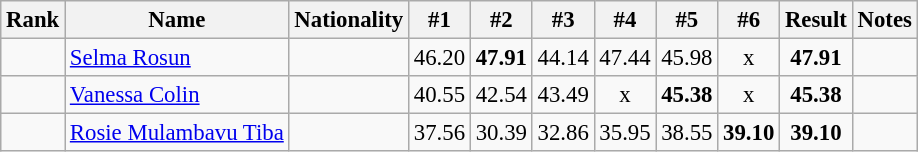<table class="wikitable sortable" style="text-align:center;font-size:95%">
<tr>
<th>Rank</th>
<th>Name</th>
<th>Nationality</th>
<th>#1</th>
<th>#2</th>
<th>#3</th>
<th>#4</th>
<th>#5</th>
<th>#6</th>
<th>Result</th>
<th>Notes</th>
</tr>
<tr>
<td></td>
<td align=left><a href='#'>Selma Rosun</a></td>
<td align=left></td>
<td>46.20</td>
<td><strong>47.91</strong></td>
<td>44.14</td>
<td>47.44</td>
<td>45.98</td>
<td>x</td>
<td><strong>47.91</strong></td>
<td></td>
</tr>
<tr>
<td></td>
<td align=left><a href='#'>Vanessa Colin</a></td>
<td align=left></td>
<td>40.55</td>
<td>42.54</td>
<td>43.49</td>
<td>x</td>
<td><strong>45.38</strong></td>
<td>x</td>
<td><strong>45.38</strong></td>
<td></td>
</tr>
<tr>
<td></td>
<td align=left><a href='#'>Rosie Mulambavu Tiba</a></td>
<td align=left></td>
<td>37.56</td>
<td>30.39</td>
<td>32.86</td>
<td>35.95</td>
<td>38.55</td>
<td><strong>39.10</strong></td>
<td><strong>39.10</strong></td>
<td></td>
</tr>
</table>
